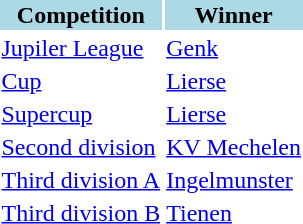<table>
<tr style="background:lightblue;">
<th>Competition</th>
<th>Winner</th>
</tr>
<tr>
<td><a href='#'>Jupiler League</a></td>
<td><a href='#'>Genk</a></td>
</tr>
<tr>
<td><a href='#'>Cup</a></td>
<td><a href='#'>Lierse</a></td>
</tr>
<tr>
<td><a href='#'>Supercup</a></td>
<td><a href='#'>Lierse</a></td>
</tr>
<tr>
<td><a href='#'>Second division</a></td>
<td><a href='#'>KV Mechelen</a></td>
</tr>
<tr>
<td><a href='#'>Third division A</a></td>
<td><a href='#'>Ingelmunster</a></td>
</tr>
<tr>
<td><a href='#'>Third division B</a></td>
<td><a href='#'>Tienen</a></td>
</tr>
</table>
